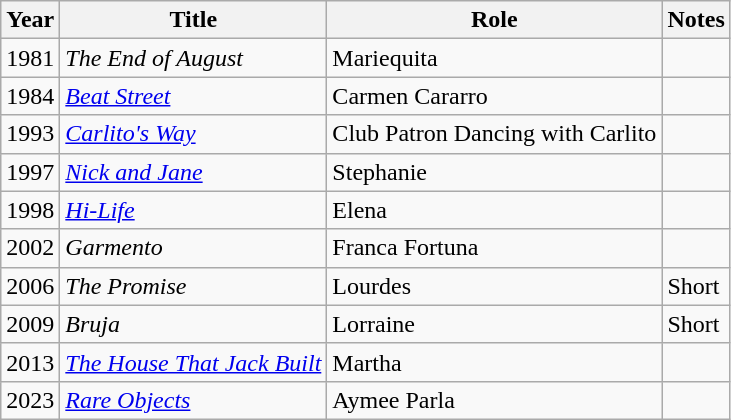<table class="wikitable sortable">
<tr>
<th>Year</th>
<th>Title</th>
<th>Role</th>
<th class="unsortable">Notes</th>
</tr>
<tr>
<td>1981</td>
<td><em>The End of August</em></td>
<td>Mariequita</td>
<td></td>
</tr>
<tr>
<td>1984</td>
<td><em><a href='#'>Beat Street</a></em></td>
<td>Carmen Cararro</td>
<td></td>
</tr>
<tr>
<td>1993</td>
<td><em><a href='#'>Carlito's Way</a></em></td>
<td>Club Patron Dancing with Carlito</td>
<td></td>
</tr>
<tr>
<td>1997</td>
<td><em><a href='#'>Nick and Jane</a></em></td>
<td>Stephanie</td>
<td></td>
</tr>
<tr>
<td>1998</td>
<td><em><a href='#'>Hi-Life</a></em></td>
<td>Elena</td>
<td></td>
</tr>
<tr>
<td>2002</td>
<td><em>Garmento</em></td>
<td>Franca Fortuna</td>
<td></td>
</tr>
<tr>
<td>2006</td>
<td><em>The Promise</em></td>
<td>Lourdes</td>
<td>Short</td>
</tr>
<tr>
<td>2009</td>
<td><em>Bruja</em></td>
<td>Lorraine</td>
<td>Short</td>
</tr>
<tr>
<td>2013</td>
<td><em><a href='#'>The House That Jack Built</a></em></td>
<td>Martha</td>
<td></td>
</tr>
<tr>
<td>2023</td>
<td><em><a href='#'>Rare Objects</a></em></td>
<td>Aymee Parla</td>
<td></td>
</tr>
</table>
